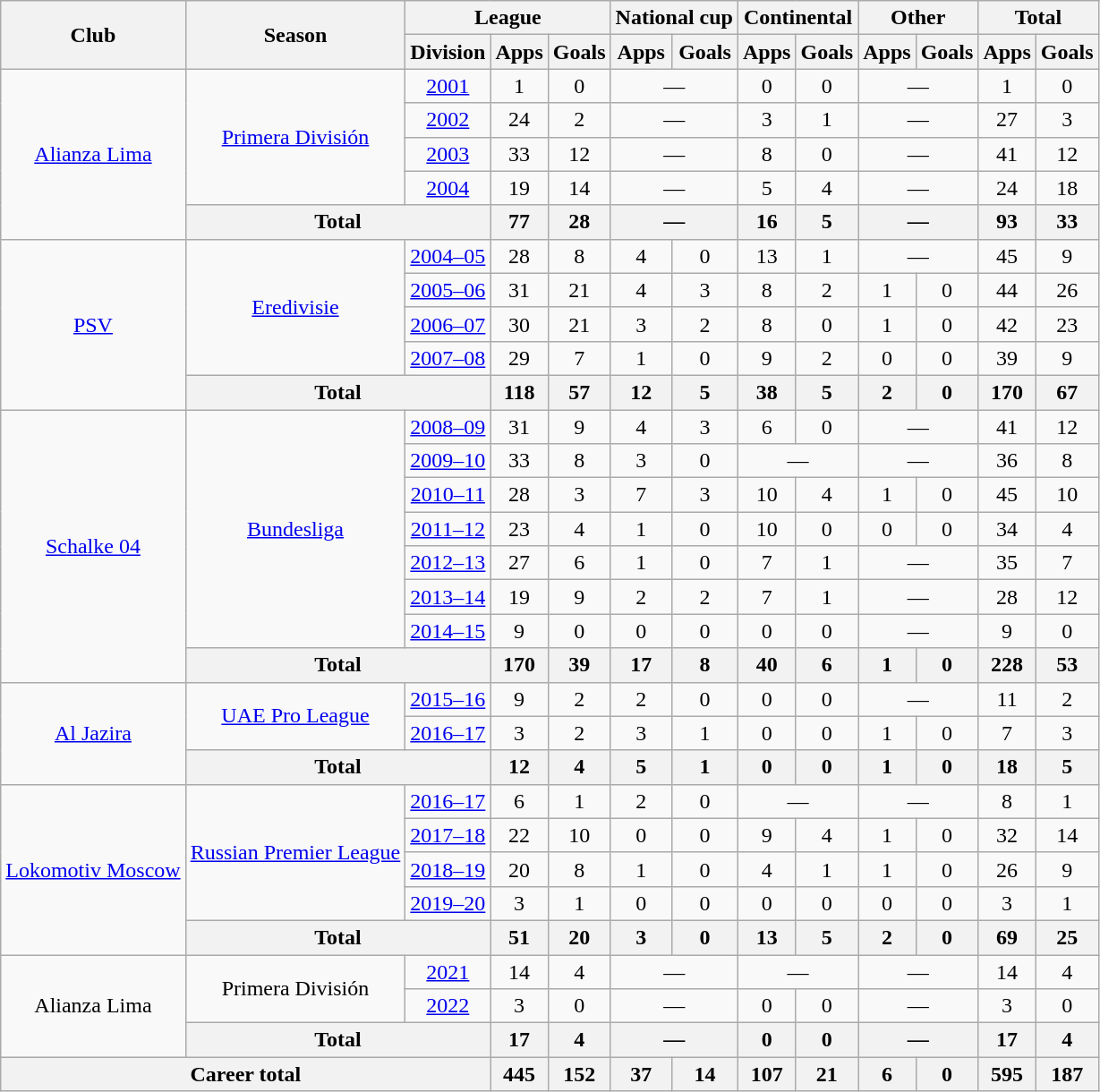<table class=wikitable style=text-align:center>
<tr>
<th rowspan=2>Club</th>
<th rowspan=2>Season</th>
<th colspan=3>League</th>
<th colspan=2>National cup</th>
<th colspan=2>Continental</th>
<th colspan=2>Other</th>
<th colspan=2>Total</th>
</tr>
<tr>
<th>Division</th>
<th>Apps</th>
<th>Goals</th>
<th>Apps</th>
<th>Goals</th>
<th>Apps</th>
<th>Goals</th>
<th>Apps</th>
<th>Goals</th>
<th>Apps</th>
<th>Goals</th>
</tr>
<tr>
<td rowspan="5"><a href='#'>Alianza Lima</a></td>
<td rowspan="4"><a href='#'>Primera División</a></td>
<td><a href='#'>2001</a></td>
<td>1</td>
<td>0</td>
<td colspan="2">—</td>
<td>0</td>
<td>0</td>
<td colspan="2">—</td>
<td>1</td>
<td>0</td>
</tr>
<tr>
<td><a href='#'>2002</a></td>
<td>24</td>
<td>2</td>
<td colspan="2">—</td>
<td>3</td>
<td>1</td>
<td colspan="2">—</td>
<td>27</td>
<td>3</td>
</tr>
<tr>
<td><a href='#'>2003</a></td>
<td>33</td>
<td>12</td>
<td colspan="2">—</td>
<td>8</td>
<td>0</td>
<td colspan="2">—</td>
<td>41</td>
<td>12</td>
</tr>
<tr>
<td><a href='#'>2004</a></td>
<td>19</td>
<td>14</td>
<td colspan="2">—</td>
<td>5</td>
<td>4</td>
<td colspan="2">—</td>
<td>24</td>
<td>18</td>
</tr>
<tr>
<th colspan="2">Total</th>
<th>77</th>
<th>28</th>
<th colspan="2">—</th>
<th>16</th>
<th>5</th>
<th colspan="2">—</th>
<th>93</th>
<th>33</th>
</tr>
<tr>
<td rowspan="5"><a href='#'>PSV</a></td>
<td rowspan="4"><a href='#'>Eredivisie</a></td>
<td><a href='#'>2004–05</a></td>
<td>28</td>
<td>8</td>
<td>4</td>
<td>0</td>
<td>13</td>
<td>1</td>
<td colspan="2">—</td>
<td>45</td>
<td>9</td>
</tr>
<tr>
<td><a href='#'>2005–06</a></td>
<td>31</td>
<td>21</td>
<td>4</td>
<td>3</td>
<td>8</td>
<td>2</td>
<td>1</td>
<td>0</td>
<td>44</td>
<td>26</td>
</tr>
<tr>
<td><a href='#'>2006–07</a></td>
<td>30</td>
<td>21</td>
<td>3</td>
<td>2</td>
<td>8</td>
<td>0</td>
<td>1</td>
<td>0</td>
<td>42</td>
<td>23</td>
</tr>
<tr>
<td><a href='#'>2007–08</a></td>
<td>29</td>
<td>7</td>
<td>1</td>
<td>0</td>
<td>9</td>
<td>2</td>
<td>0</td>
<td>0</td>
<td>39</td>
<td>9</td>
</tr>
<tr>
<th colspan="2">Total</th>
<th>118</th>
<th>57</th>
<th>12</th>
<th>5</th>
<th>38</th>
<th>5</th>
<th>2</th>
<th>0</th>
<th>170</th>
<th>67</th>
</tr>
<tr>
<td rowspan="8"><a href='#'>Schalke 04</a></td>
<td rowspan="7"><a href='#'>Bundesliga</a></td>
<td><a href='#'>2008–09</a></td>
<td>31</td>
<td>9</td>
<td>4</td>
<td>3</td>
<td>6</td>
<td>0</td>
<td colspan="2">—</td>
<td>41</td>
<td>12</td>
</tr>
<tr>
<td><a href='#'>2009–10</a></td>
<td>33</td>
<td>8</td>
<td>3</td>
<td>0</td>
<td colspan="2">—</td>
<td colspan="2">—</td>
<td>36</td>
<td>8</td>
</tr>
<tr>
<td><a href='#'>2010–11</a></td>
<td>28</td>
<td>3</td>
<td>7</td>
<td>3</td>
<td>10</td>
<td>4</td>
<td>1</td>
<td>0</td>
<td>45</td>
<td>10</td>
</tr>
<tr>
<td><a href='#'>2011–12</a></td>
<td>23</td>
<td>4</td>
<td>1</td>
<td>0</td>
<td>10</td>
<td>0</td>
<td>0</td>
<td>0</td>
<td>34</td>
<td>4</td>
</tr>
<tr>
<td><a href='#'>2012–13</a></td>
<td>27</td>
<td>6</td>
<td>1</td>
<td>0</td>
<td>7</td>
<td>1</td>
<td colspan="2">—</td>
<td>35</td>
<td>7</td>
</tr>
<tr>
<td><a href='#'>2013–14</a></td>
<td>19</td>
<td>9</td>
<td>2</td>
<td>2</td>
<td>7</td>
<td>1</td>
<td colspan="2">—</td>
<td>28</td>
<td>12</td>
</tr>
<tr>
<td><a href='#'>2014–15</a></td>
<td>9</td>
<td>0</td>
<td>0</td>
<td>0</td>
<td>0</td>
<td>0</td>
<td colspan="2">—</td>
<td>9</td>
<td>0</td>
</tr>
<tr>
<th colspan="2">Total</th>
<th>170</th>
<th>39</th>
<th>17</th>
<th>8</th>
<th>40</th>
<th>6</th>
<th>1</th>
<th>0</th>
<th>228</th>
<th>53</th>
</tr>
<tr>
<td rowspan="3"><a href='#'>Al Jazira</a></td>
<td rowspan="2"><a href='#'>UAE Pro League</a></td>
<td><a href='#'>2015–16</a></td>
<td>9</td>
<td>2</td>
<td>2</td>
<td>0</td>
<td>0</td>
<td>0</td>
<td colspan="2">—</td>
<td>11</td>
<td>2</td>
</tr>
<tr>
<td><a href='#'>2016–17</a></td>
<td>3</td>
<td>2</td>
<td>3</td>
<td>1</td>
<td>0</td>
<td>0</td>
<td>1</td>
<td>0</td>
<td>7</td>
<td>3</td>
</tr>
<tr>
<th colspan="2">Total</th>
<th>12</th>
<th>4</th>
<th>5</th>
<th>1</th>
<th>0</th>
<th>0</th>
<th>1</th>
<th>0</th>
<th>18</th>
<th>5</th>
</tr>
<tr>
<td rowspan="5"><a href='#'>Lokomotiv Moscow</a></td>
<td rowspan="4"><a href='#'>Russian Premier League</a></td>
<td><a href='#'>2016–17</a></td>
<td>6</td>
<td>1</td>
<td>2</td>
<td>0</td>
<td colspan="2">—</td>
<td colspan="2">—</td>
<td>8</td>
<td>1</td>
</tr>
<tr>
<td><a href='#'>2017–18</a></td>
<td>22</td>
<td>10</td>
<td>0</td>
<td>0</td>
<td>9</td>
<td>4</td>
<td>1</td>
<td>0</td>
<td>32</td>
<td>14</td>
</tr>
<tr>
<td><a href='#'>2018–19</a></td>
<td>20</td>
<td>8</td>
<td>1</td>
<td>0</td>
<td>4</td>
<td>1</td>
<td>1</td>
<td>0</td>
<td>26</td>
<td>9</td>
</tr>
<tr>
<td><a href='#'>2019–20</a></td>
<td>3</td>
<td>1</td>
<td>0</td>
<td>0</td>
<td>0</td>
<td>0</td>
<td>0</td>
<td>0</td>
<td>3</td>
<td>1</td>
</tr>
<tr>
<th colspan="2">Total</th>
<th>51</th>
<th>20</th>
<th>3</th>
<th>0</th>
<th>13</th>
<th>5</th>
<th>2</th>
<th>0</th>
<th>69</th>
<th>25</th>
</tr>
<tr>
<td rowspan="3">Alianza Lima</td>
<td rowspan="2">Primera División</td>
<td><a href='#'>2021</a></td>
<td>14</td>
<td>4</td>
<td colspan="2">—</td>
<td colspan="2">—</td>
<td colspan="2">—</td>
<td>14</td>
<td>4</td>
</tr>
<tr>
<td><a href='#'>2022</a></td>
<td>3</td>
<td>0</td>
<td colspan="2">—</td>
<td>0</td>
<td>0</td>
<td colspan="2">—</td>
<td>3</td>
<td>0</td>
</tr>
<tr>
<th colspan="2">Total</th>
<th>17</th>
<th>4</th>
<th colspan="2">—</th>
<th>0</th>
<th>0</th>
<th colspan="2">—</th>
<th>17</th>
<th>4</th>
</tr>
<tr>
<th colspan="3">Career total</th>
<th>445</th>
<th>152</th>
<th>37</th>
<th>14</th>
<th>107</th>
<th>21</th>
<th>6</th>
<th>0</th>
<th>595</th>
<th>187</th>
</tr>
</table>
